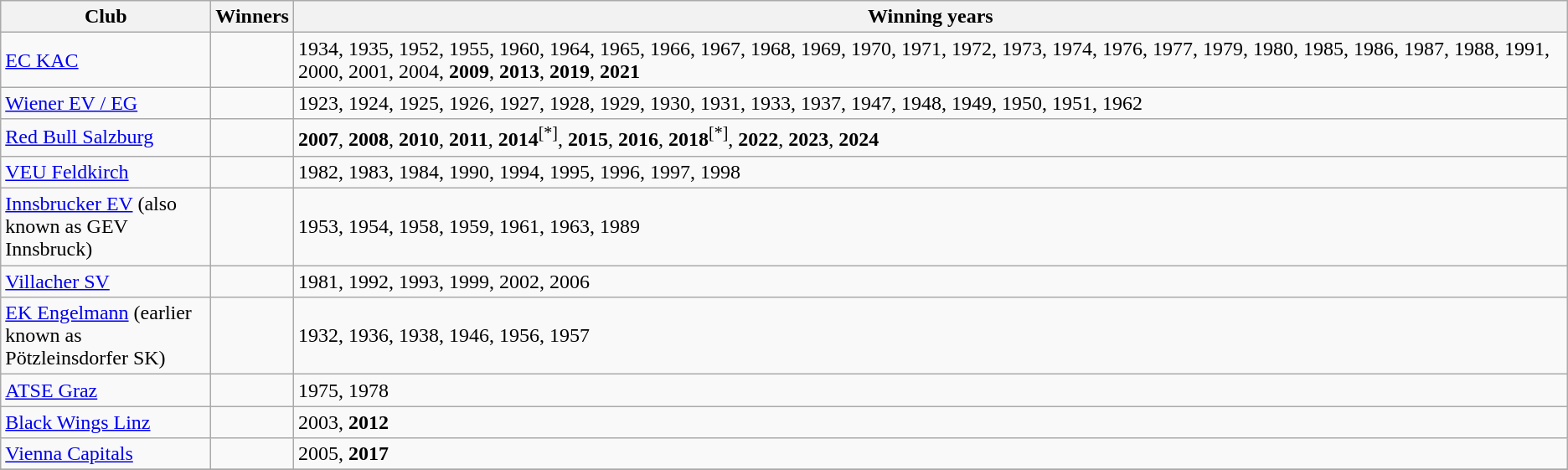<table class="wikitable">
<tr>
<th style="width:10em">Club</th>
<th>Winners</th>
<th>Winning years</th>
</tr>
<tr>
<td><a href='#'>EC KAC</a></td>
<td></td>
<td>1934, 1935, 1952, 1955, 1960, 1964, 1965, 1966, 1967, 1968, 1969, 1970, 1971, 1972, 1973, 1974, 1976, 1977, 1979, 1980, 1985, 1986, 1987, 1988, 1991, 2000, 2001, 2004, <strong>2009</strong>, <strong>2013</strong>, <strong>2019</strong>, <strong>2021</strong></td>
</tr>
<tr>
<td><a href='#'>Wiener EV / EG</a></td>
<td></td>
<td>1923, 1924, 1925, 1926, 1927, 1928, 1929, 1930, 1931, 1933, 1937, 1947, 1948, 1949, 1950, 1951, 1962</td>
</tr>
<tr>
<td><a href='#'>Red Bull Salzburg</a></td>
<td></td>
<td><strong>2007</strong>, <strong>2008</strong>, <strong>2010</strong>, <strong>2011</strong>, <strong>2014</strong><sup>[*]</sup>, <strong>2015</strong>, <strong>2016</strong>, <strong>2018</strong><sup>[*]</sup>, <strong>2022</strong>, <strong>2023</strong>, <strong>2024</strong></td>
</tr>
<tr>
<td><a href='#'>VEU Feldkirch</a></td>
<td></td>
<td>1982, 1983, 1984, 1990, 1994, 1995, 1996, 1997, 1998</td>
</tr>
<tr>
<td><a href='#'>Innsbrucker EV</a> (also known as GEV Innsbruck)</td>
<td></td>
<td>1953, 1954, 1958, 1959, 1961, 1963, 1989</td>
</tr>
<tr>
<td><a href='#'>Villacher SV</a></td>
<td></td>
<td>1981, 1992, 1993, 1999, 2002, 2006</td>
</tr>
<tr>
<td><a href='#'>EK Engelmann</a> (earlier known as Pötzleinsdorfer SK)</td>
<td></td>
<td>1932, 1936, 1938, 1946, 1956, 1957</td>
</tr>
<tr>
<td><a href='#'>ATSE Graz</a></td>
<td></td>
<td>1975, 1978</td>
</tr>
<tr>
<td><a href='#'>Black Wings Linz</a></td>
<td></td>
<td>2003, <strong>2012</strong></td>
</tr>
<tr>
<td><a href='#'>Vienna Capitals</a></td>
<td></td>
<td>2005, <strong>2017</strong></td>
</tr>
<tr>
</tr>
</table>
